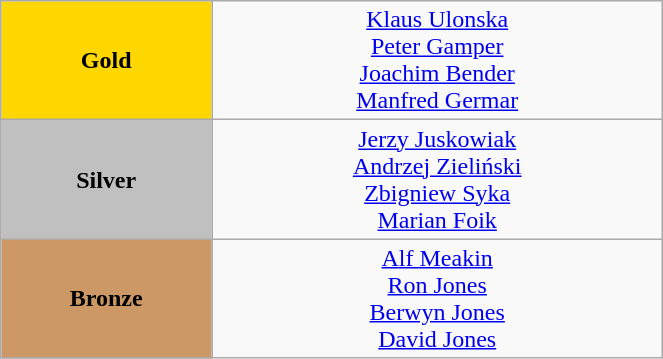<table class="wikitable" style="text-align:center; " width="35%">
<tr>
<td bgcolor="gold"><strong>Gold</strong></td>
<td><a href='#'>Klaus Ulonska</a><br><a href='#'>Peter Gamper</a><br><a href='#'>Joachim Bender</a><br><a href='#'>Manfred Germar</a><br><small><em></em></small></td>
</tr>
<tr>
<td bgcolor="silver"><strong>Silver</strong></td>
<td><a href='#'>Jerzy Juskowiak</a><br><a href='#'>Andrzej Zieliński</a><br><a href='#'>Zbigniew Syka</a><br><a href='#'>Marian Foik</a><br><small><em></em></small></td>
</tr>
<tr>
<td bgcolor="CC9966"><strong>Bronze</strong></td>
<td><a href='#'>Alf Meakin</a><br><a href='#'>Ron Jones</a><br><a href='#'>Berwyn Jones</a><br><a href='#'>David Jones</a><br><small><em></em></small></td>
</tr>
</table>
